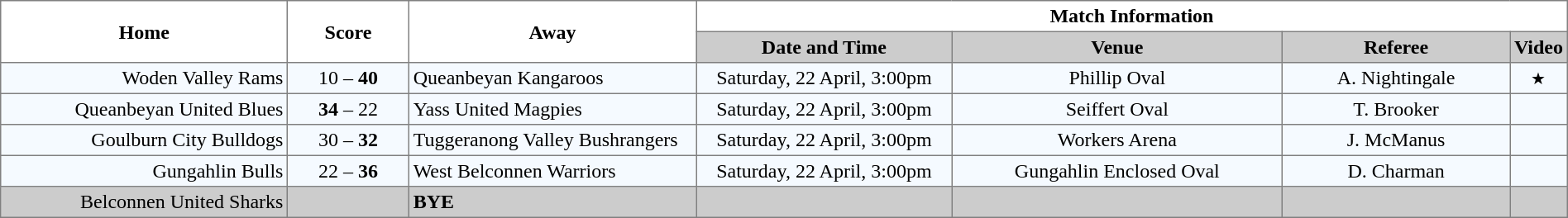<table border="1" cellpadding="3" cellspacing="0" width="100%" style="border-collapse:collapse;  text-align:center;">
<tr>
<th rowspan="2" width="19%">Home</th>
<th rowspan="2" width="8%">Score</th>
<th rowspan="2" width="19%">Away</th>
<th colspan="4">Match Information</th>
</tr>
<tr style="background:#CCCCCC">
<th width="17%">Date and Time</th>
<th width="22%">Venue</th>
<th width="50%">Referee</th>
<th>Video</th>
</tr>
<tr style="text-align:center; background:#f5faff;">
<td align="right">Woden Valley Rams </td>
<td>10 – <strong>40</strong></td>
<td align="left"> Queanbeyan Kangaroos</td>
<td>Saturday, 22 April, 3:00pm</td>
<td>Phillip Oval</td>
<td>A. Nightingale</td>
<td><small>★</small></td>
</tr>
<tr style="text-align:center; background:#f5faff;">
<td align="right">Queanbeyan United Blues </td>
<td><strong>34</strong> – 22</td>
<td align="left"> Yass United Magpies</td>
<td>Saturday, 22 April, 3:00pm</td>
<td>Seiffert Oval</td>
<td>T. Brooker</td>
<td></td>
</tr>
<tr style="text-align:center; background:#f5faff;">
<td align="right">Goulburn City Bulldogs </td>
<td>30 – <strong>32</strong></td>
<td align="left"> Tuggeranong Valley Bushrangers</td>
<td>Saturday, 22 April, 3:00pm</td>
<td>Workers Arena</td>
<td>J. McManus</td>
<td></td>
</tr>
<tr style="text-align:center; background:#f5faff;">
<td align="right">Gungahlin Bulls </td>
<td>22 – <strong>36</strong></td>
<td align="left"> West Belconnen Warriors</td>
<td>Saturday, 22 April, 3:00pm</td>
<td>Gungahlin Enclosed Oval</td>
<td>D. Charman</td>
<td></td>
</tr>
<tr style="text-align:center; background:#CCCCCC;">
<td align="right">Belconnen United Sharks </td>
<td></td>
<td align="left"><strong>BYE</strong></td>
<td></td>
<td></td>
<td></td>
<td></td>
</tr>
</table>
